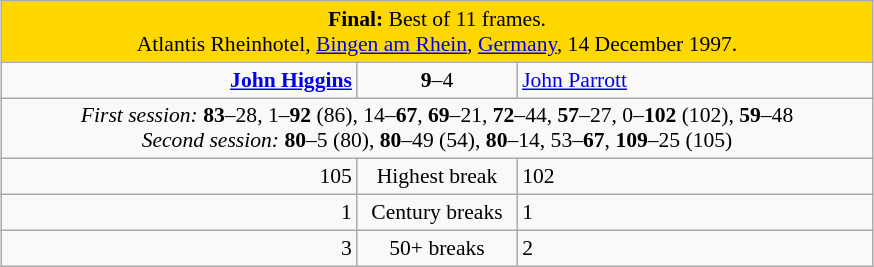<table class="wikitable" style="font-size: 90%; margin: 1em auto 1em auto;">
<tr>
<td colspan = "3" align="center" bgcolor="#ffd700"><strong>Final:</strong> Best of 11 frames.<br>Atlantis Rheinhotel, <a href='#'>Bingen am Rhein</a>, <a href='#'>Germany</a>, 14 December 1997.</td>
</tr>
<tr>
<td width = "230" align="right"><strong><a href='#'>John Higgins</a></strong><br></td>
<td width = "100" align="center"><strong>9</strong>–4</td>
<td width = "230"><a href='#'>John Parrott</a><br></td>
</tr>
<tr>
<td colspan = "3" align="center" style="font-size: 100%"><em>First session:</em> <strong>83</strong>–28, 1–<strong>92</strong> (86), 14–<strong>67</strong>, <strong>69</strong>–21, <strong>72</strong>–44, <strong>57</strong>–27, 0–<strong>102</strong> (102), <strong>59</strong>–48<br><em>Second session:</em> <strong>80</strong>–5 (80), <strong>80</strong>–49 (54), <strong>80</strong>–14, 53–<strong>67</strong>, <strong>109</strong>–25 (105)</td>
</tr>
<tr>
<td align="right">105</td>
<td align="center">Highest break</td>
<td>102</td>
</tr>
<tr>
<td align="right">1</td>
<td align="center">Century breaks</td>
<td>1</td>
</tr>
<tr>
<td align="right">3</td>
<td align="center">50+ breaks</td>
<td>2</td>
</tr>
</table>
